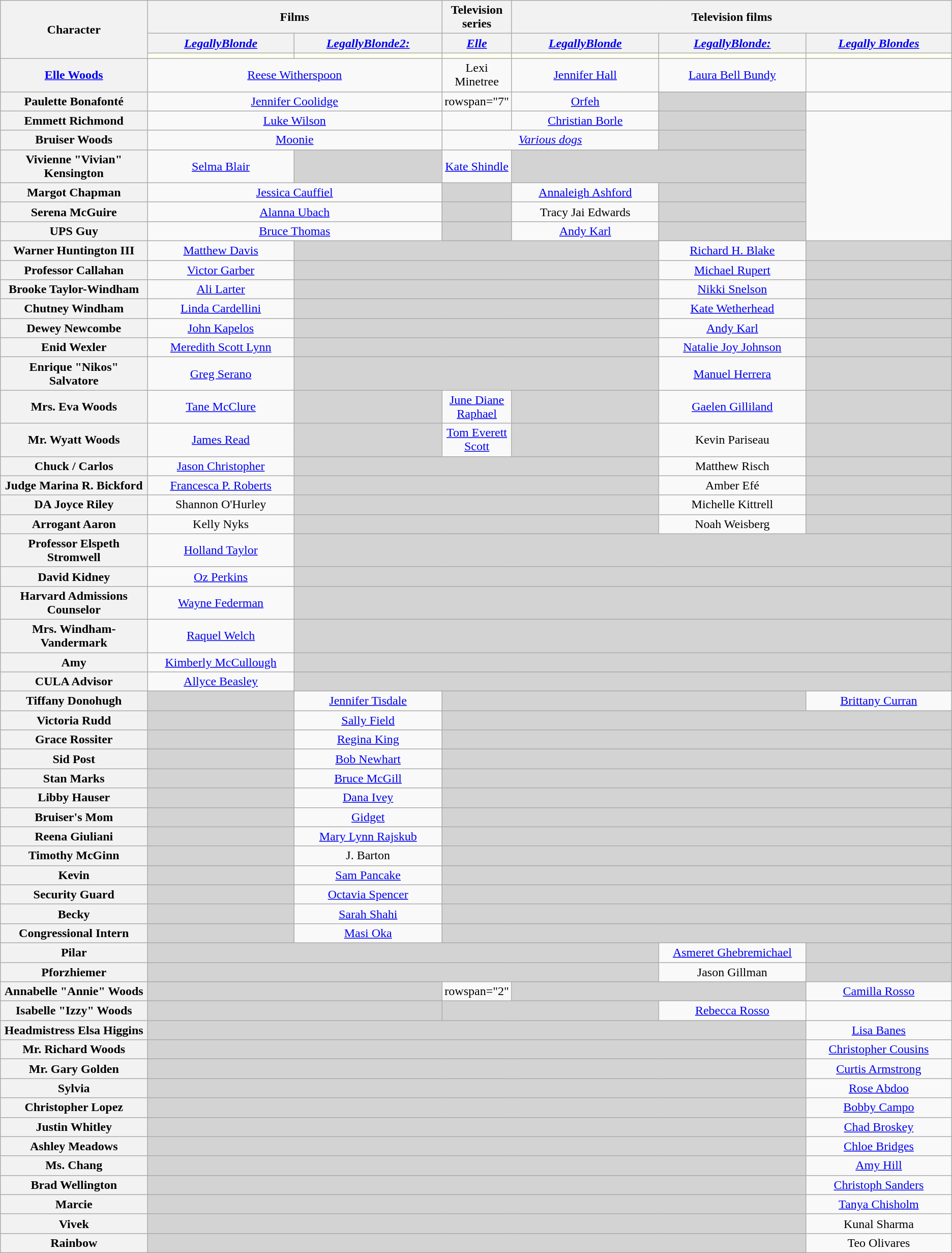<table class="wikitable" style="text-align:center;">
<tr>
<th rowspan="3" width="16%">Character</th>
<th colspan="2" align="center">Films</th>
<th><strong>Television</strong> series</th>
<th colspan="3">Television films</th>
</tr>
<tr>
<th align="center" width="16%"><a href='#'><em>LegallyBlonde</em></a></th>
<th align="center" width="16%"><a href='#'><em>LegallyBlonde2:<br></em></a></th>
<th><em><a href='#'>Elle</a></em></th>
<th align="center" width="16%"><a href='#'><em>LegallyBlonde</em></a></th>
<th align="center" width="16%"><a href='#'><em>LegallyBlonde:<br></em></a></th>
<th align="center" width="16%"><em><a href='#'>Legally Blondes</a></em></th>
</tr>
<tr>
<th style="background:ivory;"></th>
<th style="background:ivory;"></th>
<th style="background:ivory;"></th>
<th style="background:ivory;"></th>
<th style="background:ivory;"></th>
<th style="background:ivory;"></th>
</tr>
<tr>
<th><a href='#'>Elle Woods</a></th>
<td colspan="2"><a href='#'>Reese Witherspoon</a></td>
<td>Lexi Minetree</td>
<td><a href='#'>Jennifer Hall</a></td>
<td><a href='#'>Laura Bell Bundy</a></td>
<td></td>
</tr>
<tr>
<th>Paulette Bonafonté</th>
<td colspan="2"><a href='#'>Jennifer Coolidge</a></td>
<td>rowspan="7" </td>
<td><a href='#'>Orfeh</a></td>
<td style="background:lightgrey;"></td>
<td></td>
</tr>
<tr>
<th>Emmett Richmond</th>
<td colspan="2"><a href='#'>Luke Wilson</a></td>
<td></td>
<td><a href='#'>Christian Borle</a></td>
<td style="background:lightgrey;"></td>
</tr>
<tr>
<th>Bruiser Woods</th>
<td colspan="2"><a href='#'>Moonie</a></td>
<td colspan="2"><a href='#'><em>Various dogs</em></a></td>
<td style="background:lightgrey;"></td>
</tr>
<tr>
<th>Vivienne "Vivian" Kensington</th>
<td><a href='#'>Selma Blair</a></td>
<td style="background:lightgrey;"></td>
<td><a href='#'>Kate Shindle</a></td>
<td colspan="2" style="background:lightgrey;"></td>
</tr>
<tr>
<th>Margot Chapman</th>
<td colspan="2"><a href='#'>Jessica Cauffiel</a></td>
<td style="background:lightgrey;"></td>
<td><a href='#'>Annaleigh Ashford</a></td>
<td style="background:lightgrey;"></td>
</tr>
<tr>
<th>Serena McGuire</th>
<td colspan="2"><a href='#'>Alanna Ubach</a></td>
<td style="background:lightgrey;"></td>
<td>Tracy Jai Edwards</td>
<td style="background:lightgrey;"></td>
</tr>
<tr>
<th>UPS Guy</th>
<td colspan="2"><a href='#'>Bruce Thomas</a></td>
<td style="background:lightgrey;"></td>
<td><a href='#'>Andy Karl</a></td>
<td style="background:lightgrey;"></td>
</tr>
<tr>
<th>Warner Huntington III</th>
<td><a href='#'>Matthew Davis</a></td>
<td colspan="3" style="background:lightgrey;"></td>
<td><a href='#'>Richard H. Blake</a></td>
<td style="background:lightgrey;"></td>
</tr>
<tr>
<th>Professor Callahan</th>
<td><a href='#'>Victor Garber</a></td>
<td colspan="3" style="background:lightgrey;"></td>
<td><a href='#'>Michael Rupert</a></td>
<td style="background:lightgrey;"></td>
</tr>
<tr>
<th>Brooke Taylor-Windham</th>
<td><a href='#'>Ali Larter</a></td>
<td colspan="3" style="background:lightgrey;"></td>
<td><a href='#'>Nikki Snelson</a></td>
<td style="background:lightgrey;"></td>
</tr>
<tr>
<th>Chutney Windham</th>
<td><a href='#'>Linda Cardellini</a></td>
<td colspan="3" style="background:lightgrey;"></td>
<td><a href='#'>Kate Wetherhead</a></td>
<td style="background:lightgrey;"></td>
</tr>
<tr>
<th>Dewey Newcombe</th>
<td><a href='#'>John Kapelos</a></td>
<td colspan="3" style="background:lightgrey;"></td>
<td><a href='#'>Andy Karl</a></td>
<td style="background:lightgrey;"></td>
</tr>
<tr>
<th>Enid Wexler</th>
<td><a href='#'>Meredith Scott Lynn</a></td>
<td colspan="3" style="background:lightgrey;"></td>
<td><a href='#'>Natalie Joy Johnson</a></td>
<td style="background:lightgrey;"></td>
</tr>
<tr>
<th>Enrique "Nikos" Salvatore</th>
<td><a href='#'>Greg Serano</a></td>
<td colspan="3" style="background:lightgrey;"></td>
<td><a href='#'>Manuel Herrera</a></td>
<td style="background:lightgrey;"></td>
</tr>
<tr>
<th>Mrs. Eva Woods</th>
<td><a href='#'>Tane McClure</a></td>
<td style="background:lightgrey;"></td>
<td><a href='#'>June Diane Raphael</a></td>
<td style="background:lightgrey;"></td>
<td><a href='#'>Gaelen Gilliland</a></td>
<td style="background:lightgrey;"></td>
</tr>
<tr>
<th>Mr. Wyatt Woods</th>
<td><a href='#'>James Read</a></td>
<td style="background:lightgrey;"></td>
<td><a href='#'>Tom Everett Scott</a></td>
<td style="background:lightgrey;"></td>
<td>Kevin Pariseau</td>
<td style="background:lightgrey;"></td>
</tr>
<tr>
<th>Chuck / Carlos</th>
<td><a href='#'>Jason Christopher</a></td>
<td colspan="3" style="background:lightgrey;"></td>
<td>Matthew Risch</td>
<td style="background:lightgrey;"></td>
</tr>
<tr>
<th>Judge Marina R. Bickford</th>
<td><a href='#'>Francesca P. Roberts</a></td>
<td colspan="3" style="background:lightgrey;"></td>
<td>Amber Efé</td>
<td style="background:lightgrey;"></td>
</tr>
<tr>
<th>DA Joyce Riley</th>
<td>Shannon O'Hurley</td>
<td colspan="3" style="background:lightgrey;"></td>
<td>Michelle Kittrell</td>
<td style="background:lightgrey;"></td>
</tr>
<tr>
<th>Arrogant Aaron</th>
<td>Kelly Nyks</td>
<td colspan="3" style="background:lightgrey;"></td>
<td>Noah Weisberg</td>
<td style="background:lightgrey;"></td>
</tr>
<tr>
<th>Professor Elspeth Stromwell</th>
<td><a href='#'>Holland Taylor</a></td>
<td colspan="5" style="background:lightgrey;"></td>
</tr>
<tr>
<th>David Kidney</th>
<td><a href='#'>Oz Perkins</a></td>
<td colspan="5" style="background:lightgrey;"></td>
</tr>
<tr>
<th>Harvard Admissions Counselor</th>
<td><a href='#'>Wayne Federman</a></td>
<td colspan="5" style="background:lightgrey;"></td>
</tr>
<tr>
<th>Mrs. Windham-Vandermark</th>
<td><a href='#'>Raquel Welch</a></td>
<td colspan="5" style="background:lightgrey;"></td>
</tr>
<tr>
<th>Amy</th>
<td><a href='#'>Kimberly McCullough</a></td>
<td colspan="5" style="background:lightgrey;"></td>
</tr>
<tr>
<th>CULA Advisor</th>
<td><a href='#'>Allyce Beasley</a></td>
<td colspan="5" style="background:lightgrey;"></td>
</tr>
<tr>
<th>Tiffany Donohugh</th>
<td style="background:lightgrey;"></td>
<td><a href='#'>Jennifer Tisdale</a></td>
<td colspan="3" style="background:lightgrey;"></td>
<td><a href='#'>Brittany Curran</a></td>
</tr>
<tr>
<th>Victoria Rudd</th>
<td style="background:lightgrey;"></td>
<td><a href='#'>Sally Field</a></td>
<td colspan="4" style="background:lightgrey;"></td>
</tr>
<tr>
<th>Grace Rossiter</th>
<td style="background:lightgrey;"></td>
<td><a href='#'>Regina King</a></td>
<td colspan="4" style="background:lightgrey;"></td>
</tr>
<tr>
<th>Sid Post</th>
<td style="background:lightgrey;"></td>
<td><a href='#'>Bob Newhart</a></td>
<td colspan="4" style="background:lightgrey;"></td>
</tr>
<tr>
<th>Stan Marks</th>
<td style="background:lightgrey;"></td>
<td><a href='#'>Bruce McGill</a></td>
<td colspan="4" style="background:lightgrey;"></td>
</tr>
<tr>
<th>Libby Hauser</th>
<td style="background:lightgrey;"></td>
<td><a href='#'>Dana Ivey</a></td>
<td colspan="4" style="background:lightgrey;"></td>
</tr>
<tr>
<th>Bruiser's Mom</th>
<td style="background:lightgrey;"></td>
<td><a href='#'>Gidget</a></td>
<td colspan="4" style="background:lightgrey;"></td>
</tr>
<tr>
<th>Reena Giuliani</th>
<td style="background:lightgrey;"></td>
<td><a href='#'>Mary Lynn Rajskub</a></td>
<td colspan="4" style="background:lightgrey;"></td>
</tr>
<tr>
<th>Timothy McGinn</th>
<td style="background:lightgrey;"></td>
<td>J. Barton</td>
<td colspan="4" style="background:lightgrey;"></td>
</tr>
<tr>
<th>Kevin</th>
<td style="background:lightgrey;"></td>
<td><a href='#'>Sam Pancake</a></td>
<td colspan="4" style="background:lightgrey;"></td>
</tr>
<tr>
<th>Security Guard</th>
<td style="background:lightgrey;"></td>
<td><a href='#'>Octavia Spencer</a></td>
<td colspan="4" style="background:lightgrey;"></td>
</tr>
<tr>
<th>Becky</th>
<td style="background:lightgrey;"></td>
<td><a href='#'>Sarah Shahi</a></td>
<td colspan="4" style="background:lightgrey;"></td>
</tr>
<tr>
<th>Congressional Intern</th>
<td style="background:lightgrey;"></td>
<td><a href='#'>Masi Oka</a></td>
<td colspan="4" style="background:lightgrey;"></td>
</tr>
<tr>
<th>Pilar</th>
<td colspan="4" style="background:lightgrey;"></td>
<td><a href='#'>Asmeret Ghebremichael</a></td>
<td colspan="4" style="background:lightgrey;"></td>
</tr>
<tr>
<th>Pforzhiemer</th>
<td colspan="4" style="background:lightgrey;"></td>
<td>Jason Gillman</td>
<td colspan="4" style="background:lightgrey;"></td>
</tr>
<tr>
<th>Annabelle "Annie" Woods</th>
<td colspan="2" style="background:lightgrey;"></td>
<td>rowspan="2" </td>
<td colspan="2" style="background:lightgrey;"></td>
<td><a href='#'>Camilla Rosso</a></td>
</tr>
<tr>
<th>Isabelle "Izzy" Woods</th>
<td colspan="2" style="background:lightgrey;"></td>
<td colspan="2" style="background:lightgrey;"></td>
<td><a href='#'>Rebecca Rosso</a></td>
</tr>
<tr>
<th>Headmistress Elsa Higgins</th>
<td colspan="5" style="background:lightgrey;"></td>
<td><a href='#'>Lisa Banes</a></td>
</tr>
<tr>
<th>Mr. Richard Woods</th>
<td colspan="5" style="background:lightgrey;"></td>
<td><a href='#'>Christopher Cousins</a></td>
</tr>
<tr>
<th>Mr. Gary Golden</th>
<td colspan="5" style="background:lightgrey;"></td>
<td><a href='#'>Curtis Armstrong</a></td>
</tr>
<tr>
<th>Sylvia</th>
<td colspan="5" style="background:lightgrey;"></td>
<td><a href='#'>Rose Abdoo</a></td>
</tr>
<tr>
<th>Christopher Lopez</th>
<td colspan="5" style="background:lightgrey;"></td>
<td><a href='#'>Bobby Campo</a></td>
</tr>
<tr>
<th>Justin Whitley</th>
<td colspan="5" style="background:lightgrey;"></td>
<td><a href='#'>Chad Broskey</a></td>
</tr>
<tr>
<th>Ashley Meadows</th>
<td colspan="5" style="background:lightgrey;"></td>
<td><a href='#'>Chloe Bridges</a></td>
</tr>
<tr>
<th>Ms. Chang</th>
<td colspan="5" style="background:lightgrey;"></td>
<td><a href='#'>Amy Hill</a></td>
</tr>
<tr>
<th>Brad Wellington</th>
<td colspan="5" style="background:lightgrey;"></td>
<td><a href='#'>Christoph Sanders</a></td>
</tr>
<tr>
<th>Marcie</th>
<td colspan="5" style="background:lightgrey;"></td>
<td><a href='#'>Tanya Chisholm</a></td>
</tr>
<tr>
<th>Vivek</th>
<td colspan="5" style="background:lightgrey;"></td>
<td>Kunal Sharma</td>
</tr>
<tr>
<th>Rainbow</th>
<td colspan="5" style="background:lightgrey;"></td>
<td>Teo Olivares</td>
</tr>
</table>
